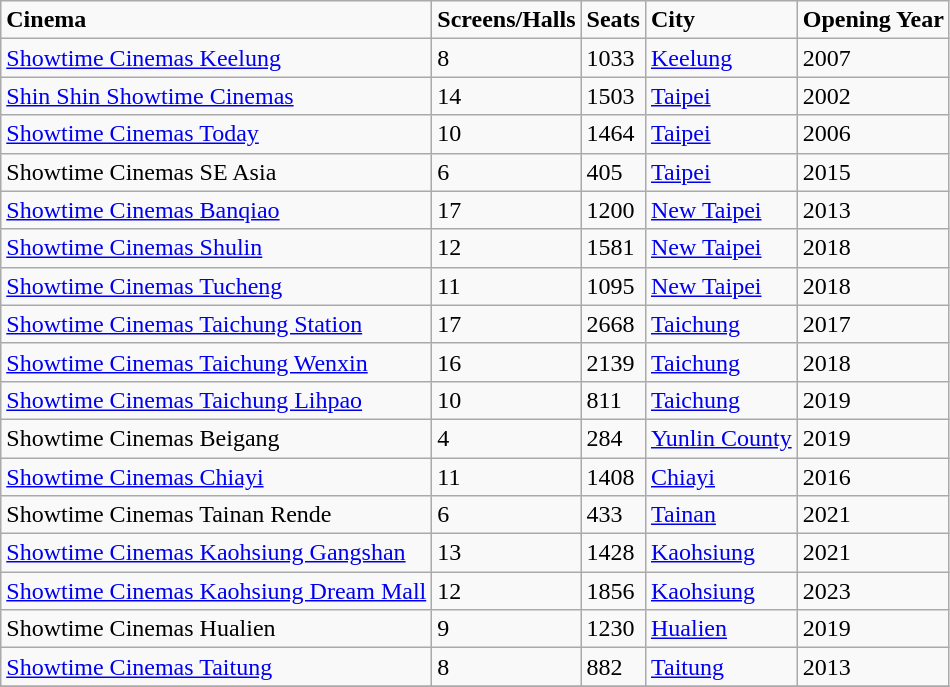<table class="wikitable sortable" style="text-align:left">
<tr>
<td><strong>Cinema</strong></td>
<td><strong>Screens/Halls</strong></td>
<td><strong>Seats</strong></td>
<td><strong>City</strong></td>
<td><strong>Opening Year</strong></td>
</tr>
<tr>
<td><a href='#'>Showtime Cinemas Keelung</a></td>
<td>8</td>
<td>1033</td>
<td><a href='#'>Keelung</a></td>
<td>2007</td>
</tr>
<tr>
<td><a href='#'>Shin Shin Showtime Cinemas</a></td>
<td>14</td>
<td>1503</td>
<td><a href='#'>Taipei</a></td>
<td>2002</td>
</tr>
<tr>
<td><a href='#'>Showtime Cinemas Today</a></td>
<td>10</td>
<td>1464</td>
<td><a href='#'>Taipei</a></td>
<td>2006</td>
</tr>
<tr>
<td>Showtime Cinemas SE Asia</td>
<td>6</td>
<td>405</td>
<td><a href='#'>Taipei</a></td>
<td>2015</td>
</tr>
<tr>
<td><a href='#'>Showtime Cinemas Banqiao</a></td>
<td>17</td>
<td>1200</td>
<td><a href='#'>New Taipei</a></td>
<td>2013</td>
</tr>
<tr>
<td><a href='#'>Showtime Cinemas Shulin</a></td>
<td>12</td>
<td>1581</td>
<td><a href='#'>New Taipei</a></td>
<td>2018</td>
</tr>
<tr>
<td><a href='#'>Showtime Cinemas Tucheng</a></td>
<td>11</td>
<td>1095</td>
<td><a href='#'>New Taipei</a></td>
<td>2018</td>
</tr>
<tr>
<td><a href='#'>Showtime Cinemas Taichung Station</a></td>
<td>17</td>
<td>2668</td>
<td><a href='#'>Taichung</a></td>
<td>2017</td>
</tr>
<tr>
<td><a href='#'>Showtime Cinemas Taichung Wenxin</a></td>
<td>16</td>
<td>2139</td>
<td><a href='#'>Taichung</a></td>
<td>2018</td>
</tr>
<tr>
<td><a href='#'>Showtime Cinemas Taichung Lihpao</a></td>
<td>10</td>
<td>811</td>
<td><a href='#'>Taichung</a></td>
<td>2019</td>
</tr>
<tr>
<td>Showtime Cinemas Beigang</td>
<td>4</td>
<td>284</td>
<td><a href='#'>Yunlin County</a></td>
<td>2019</td>
</tr>
<tr>
<td><a href='#'>Showtime Cinemas Chiayi</a></td>
<td>11</td>
<td>1408</td>
<td><a href='#'>Chiayi</a></td>
<td>2016</td>
</tr>
<tr>
<td>Showtime Cinemas Tainan Rende</td>
<td>6</td>
<td>433</td>
<td><a href='#'>Tainan</a></td>
<td>2021</td>
</tr>
<tr>
<td><a href='#'>Showtime Cinemas Kaohsiung Gangshan</a></td>
<td>13</td>
<td>1428</td>
<td><a href='#'>Kaohsiung</a></td>
<td>2021</td>
</tr>
<tr>
<td><a href='#'>Showtime Cinemas Kaohsiung Dream Mall</a></td>
<td>12</td>
<td>1856</td>
<td><a href='#'>Kaohsiung</a></td>
<td>2023</td>
</tr>
<tr>
<td>Showtime Cinemas Hualien</td>
<td>9</td>
<td>1230</td>
<td><a href='#'>Hualien</a></td>
<td>2019</td>
</tr>
<tr>
<td><a href='#'>Showtime Cinemas Taitung</a></td>
<td>8</td>
<td>882</td>
<td><a href='#'>Taitung</a></td>
<td>2013</td>
</tr>
<tr>
</tr>
</table>
